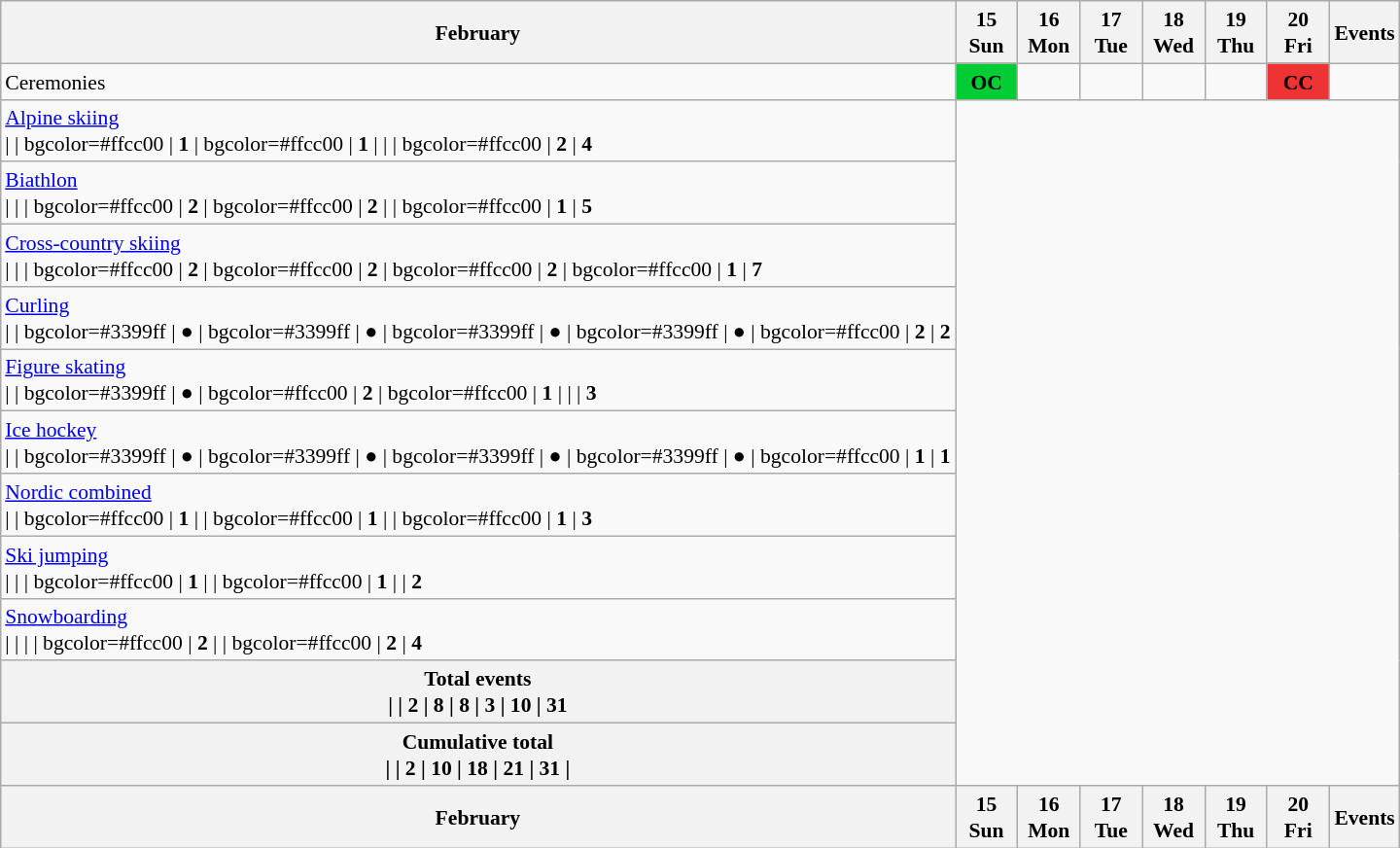<table class="wikitable" style="margin:0.5em auto; font-size:90%; line-height:1.25em">
<tr>
<th>February</th>
<th style="width:2.5em">15 <br> Sun</th>
<th style="width:2.5em">16 <br> Mon</th>
<th style="width:2.5em">17 <br> Tue</th>
<th style="width:2.5em">18 <br> Wed</th>
<th style="width:2.5em">19 <br> Thu</th>
<th style="width:2.5em">20 <br> Fri</th>
<th>Events</th>
</tr>
<tr>
<td>Ceremonies</td>
<td style="background:#00cc33; text-align:center"><strong>OC</strong></td>
<td></td>
<td></td>
<td></td>
<td></td>
<td style="background:#ee3333; text-align:center"><strong>CC</strong></td>
<td></td>
</tr>
<tr style="text-align:center">
<td style="text-align:left"> <a href='#'>Alpine skiing</a><br> | 
 | bgcolor=#ffcc00 | <strong>1</strong>
 | bgcolor=#ffcc00 | <strong>1</strong>
 | 
 | 
 | bgcolor=#ffcc00 | <strong>2</strong>
 | <strong>4</strong></td>
</tr>
<tr style="text-align:center">
<td style="text-align:left"> <a href='#'>Biathlon</a><br> | 
 | 
 | bgcolor=#ffcc00 | <strong>2</strong>
 | bgcolor=#ffcc00 | <strong>2</strong>
 | 
 | bgcolor=#ffcc00 | <strong>1</strong>
 | <strong>5</strong></td>
</tr>
<tr style="text-align:center">
<td style="text-align:left"> <a href='#'>Cross-country skiing</a><br> | 
 | 
 | bgcolor=#ffcc00 | <strong>2</strong>
 | bgcolor=#ffcc00 | <strong>2</strong>
 | bgcolor=#ffcc00 | <strong>2</strong>
 | bgcolor=#ffcc00 | <strong>1</strong>
 | <strong>7</strong></td>
</tr>
<tr style="text-align:center">
<td style="text-align:left"> <a href='#'>Curling</a><br> | 
 | bgcolor=#3399ff | ●
 | bgcolor=#3399ff | ●
 | bgcolor=#3399ff | ●
 | bgcolor=#3399ff | ●
 | bgcolor=#ffcc00 | <strong>2</strong>
 | <strong>2</strong></td>
</tr>
<tr style="text-align:center">
<td style="text-align:left"> <a href='#'>Figure skating</a><br> | 
 | bgcolor=#3399ff | ●
 | bgcolor=#ffcc00 | <strong>2</strong>
 | bgcolor=#ffcc00 | <strong>1</strong>
 | 
 | 
 | <strong>3</strong></td>
</tr>
<tr style="text-align:center">
<td style="text-align:left"> <a href='#'>Ice hockey</a><br> | 
 | bgcolor=#3399ff | ●
 | bgcolor=#3399ff | ●
 | bgcolor=#3399ff | ●
 | bgcolor=#3399ff | ●
 | bgcolor=#ffcc00 | <strong>1</strong>
 | <strong>1</strong></td>
</tr>
<tr style="text-align:center">
<td style="text-align:left"> <a href='#'>Nordic combined</a><br> | 
 | bgcolor=#ffcc00 | <strong>1</strong>
 | 
 | bgcolor=#ffcc00 | <strong>1</strong>
 | 
 | bgcolor=#ffcc00 | <strong>1</strong>
 | <strong>3</strong></td>
</tr>
<tr style="text-align:center">
<td style="text-align:left"> <a href='#'>Ski jumping</a><br> | 
 | 
 | bgcolor=#ffcc00 | <strong>1</strong>
 |
 | bgcolor=#ffcc00 | <strong>1</strong>
 | 
 | <strong>2</strong></td>
</tr>
<tr style="text-align:center">
<td style="text-align:left"> <a href='#'>Snowboarding</a><br> | 
 | 
 | 
 | bgcolor=#ffcc00 | <strong>2</strong>
 | 
 | bgcolor=#ffcc00 | <strong>2</strong>
 | <strong>4</strong></td>
</tr>
<tr align=center>
<th>Total events<br> | 
 | 2
 | 8
 | 8
 | 3
 | 10
 | <strong>31</strong></th>
</tr>
<tr align=center>
<th>Cumulative total<br> | 
 | 2
 | 10
 | 18
 | 21
 | 31
 |</th>
</tr>
<tr>
<th>February</th>
<th style="width:2.5em">15 <br> Sun</th>
<th style="width:2.5em">16 <br> Mon</th>
<th style="width:2.5em">17 <br> Tue</th>
<th style="width:2.5em">18 <br> Wed</th>
<th style="width:2.5em">19 <br> Thu</th>
<th style="width:2.5em">20 <br> Fri</th>
<th>Events</th>
</tr>
</table>
